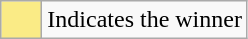<table class="wikitable">
<tr>
<td style="background:#FAEB86; width:20px"></td>
<td>Indicates the winner</td>
</tr>
</table>
